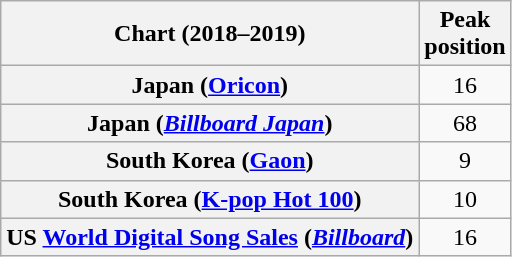<table class="wikitable plainrowheaders" style="text-align:center">
<tr>
<th scope="col">Chart (2018–2019)</th>
<th scope="col">Peak<br>position</th>
</tr>
<tr>
<th scope="row">Japan (<a href='#'>Oricon</a>)</th>
<td>16</td>
</tr>
<tr>
<th scope="row">Japan (<em><a href='#'>Billboard Japan</a></em>)</th>
<td>68</td>
</tr>
<tr>
<th scope="row">South Korea (<a href='#'>Gaon</a>)</th>
<td>9</td>
</tr>
<tr>
<th scope="row">South Korea (<a href='#'>K-pop Hot 100</a>)</th>
<td>10</td>
</tr>
<tr>
<th scope="row">US <a href='#'>World Digital Song Sales</a> (<a href='#'><em>Billboard</em></a>)</th>
<td>16</td>
</tr>
</table>
